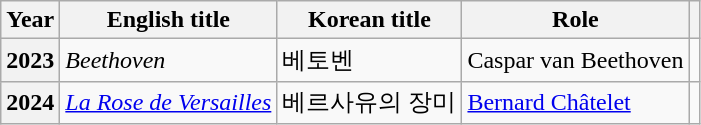<table class="wikitable sortable plainrowheaders">
<tr>
<th scope="col">Year</th>
<th scope="col">English title</th>
<th scope="col">Korean title</th>
<th scope="col">Role</th>
<th scope="col" class="unsortable"></th>
</tr>
<tr>
<th scope="row">2023</th>
<td><em>Beethoven</em></td>
<td>베토벤</td>
<td>Caspar van Beethoven</td>
<td></td>
</tr>
<tr>
<th scope="row">2024</th>
<td><em><a href='#'>La Rose de Versailles</a></em></td>
<td>베르사유의 장미</td>
<td><a href='#'>Bernard Châtelet</a></td>
<td></td>
</tr>
</table>
